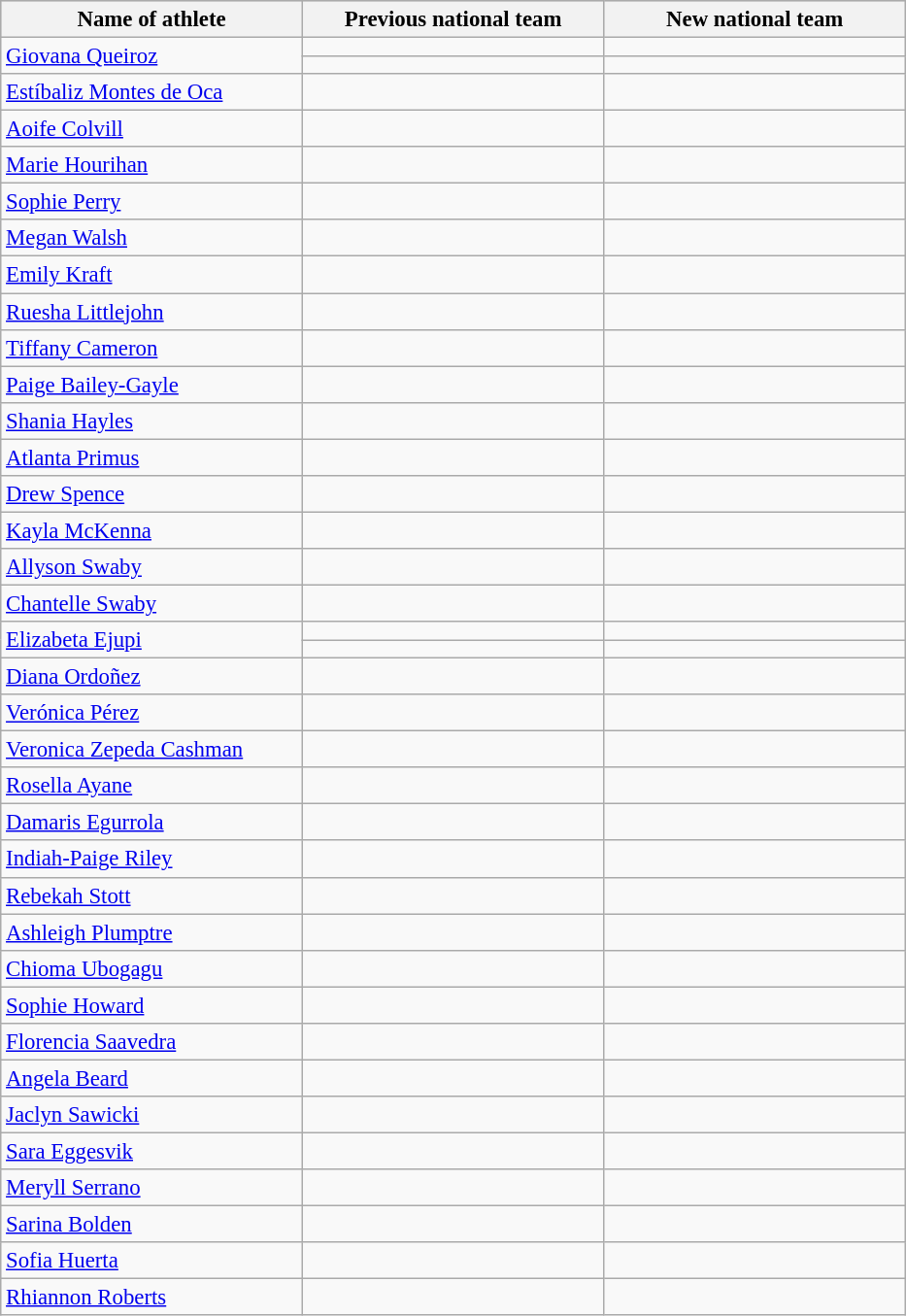<table class="wikitable collapsible sortable" border="1" cellspacing="2" cellpadding="1" style="border-collapse: collapse; font-size: 95%;">
<tr bgcolor="cccccc">
<th width=200>Name of athlete</th>
<th width=200>Previous national team</th>
<th width=200>New national team</th>
</tr>
<tr>
<td rowspan=2><a href='#'>Giovana Queiroz</a></td>
<td></td>
<td></td>
</tr>
<tr>
<td></td>
<td></td>
</tr>
<tr>
<td><a href='#'>Estíbaliz Montes de Oca</a></td>
<td></td>
<td></td>
</tr>
<tr>
<td><a href='#'>Aoife Colvill</a></td>
<td></td>
<td></td>
</tr>
<tr>
<td><a href='#'>Marie Hourihan</a></td>
<td></td>
<td></td>
</tr>
<tr>
<td><a href='#'>Sophie Perry</a></td>
<td></td>
<td></td>
</tr>
<tr>
<td><a href='#'>Megan Walsh</a></td>
<td></td>
<td></td>
</tr>
<tr>
<td><a href='#'>Emily Kraft</a></td>
<td></td>
<td></td>
</tr>
<tr>
<td><a href='#'>Ruesha Littlejohn</a></td>
<td></td>
<td></td>
</tr>
<tr>
<td><a href='#'>Tiffany Cameron</a></td>
<td></td>
<td></td>
</tr>
<tr>
<td><a href='#'>Paige Bailey-Gayle</a></td>
<td></td>
<td></td>
</tr>
<tr>
<td><a href='#'>Shania Hayles</a></td>
<td></td>
<td></td>
</tr>
<tr>
<td><a href='#'>Atlanta Primus</a></td>
<td></td>
<td></td>
</tr>
<tr>
<td><a href='#'>Drew Spence</a></td>
<td></td>
<td></td>
</tr>
<tr>
<td><a href='#'>Kayla McKenna</a></td>
<td></td>
<td></td>
</tr>
<tr>
<td><a href='#'>Allyson Swaby</a></td>
<td></td>
<td></td>
</tr>
<tr>
<td><a href='#'>Chantelle Swaby</a></td>
<td></td>
<td></td>
</tr>
<tr>
<td rowspan=2><a href='#'>Elizabeta Ejupi</a></td>
<td></td>
<td></td>
</tr>
<tr>
<td></td>
<td></td>
</tr>
<tr>
<td><a href='#'>Diana Ordoñez</a></td>
<td></td>
<td></td>
</tr>
<tr>
<td><a href='#'>Verónica Pérez</a></td>
<td></td>
<td></td>
</tr>
<tr>
<td><a href='#'>Veronica Zepeda Cashman</a></td>
<td></td>
<td></td>
</tr>
<tr>
<td><a href='#'>Rosella Ayane</a></td>
<td></td>
<td></td>
</tr>
<tr>
<td><a href='#'>Damaris Egurrola</a></td>
<td></td>
<td></td>
</tr>
<tr>
<td><a href='#'>Indiah-Paige Riley</a></td>
<td></td>
<td></td>
</tr>
<tr>
<td><a href='#'>Rebekah Stott</a></td>
<td></td>
<td></td>
</tr>
<tr>
<td><a href='#'>Ashleigh Plumptre</a></td>
<td></td>
<td></td>
</tr>
<tr>
<td><a href='#'>Chioma Ubogagu</a></td>
<td></td>
<td></td>
</tr>
<tr>
<td><a href='#'>Sophie Howard</a></td>
<td></td>
<td></td>
</tr>
<tr>
<td><a href='#'>Florencia Saavedra</a></td>
<td></td>
<td></td>
</tr>
<tr>
<td><a href='#'>Angela Beard</a></td>
<td></td>
<td></td>
</tr>
<tr>
<td><a href='#'>Jaclyn Sawicki</a></td>
<td></td>
<td></td>
</tr>
<tr>
<td><a href='#'>Sara Eggesvik</a></td>
<td></td>
<td></td>
</tr>
<tr>
<td><a href='#'>Meryll Serrano</a></td>
<td></td>
<td></td>
</tr>
<tr>
<td><a href='#'>Sarina Bolden</a></td>
<td></td>
<td></td>
</tr>
<tr>
<td><a href='#'>Sofia Huerta</a></td>
<td></td>
<td></td>
</tr>
<tr>
<td><a href='#'>Rhiannon Roberts</a></td>
<td></td>
<td></td>
</tr>
</table>
